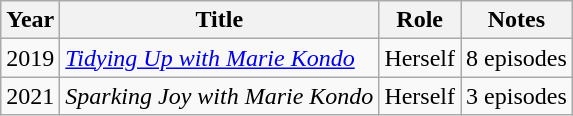<table class="wikitable sortable">
<tr>
<th>Year</th>
<th>Title</th>
<th>Role</th>
<th class="unsortable">Notes</th>
</tr>
<tr>
<td>2019</td>
<td><em><a href='#'>Tidying Up with Marie Kondo</a></em></td>
<td>Herself</td>
<td>8 episodes</td>
</tr>
<tr>
<td>2021</td>
<td><em>Sparking Joy with Marie Kondo</em></td>
<td>Herself</td>
<td>3 episodes</td>
</tr>
</table>
